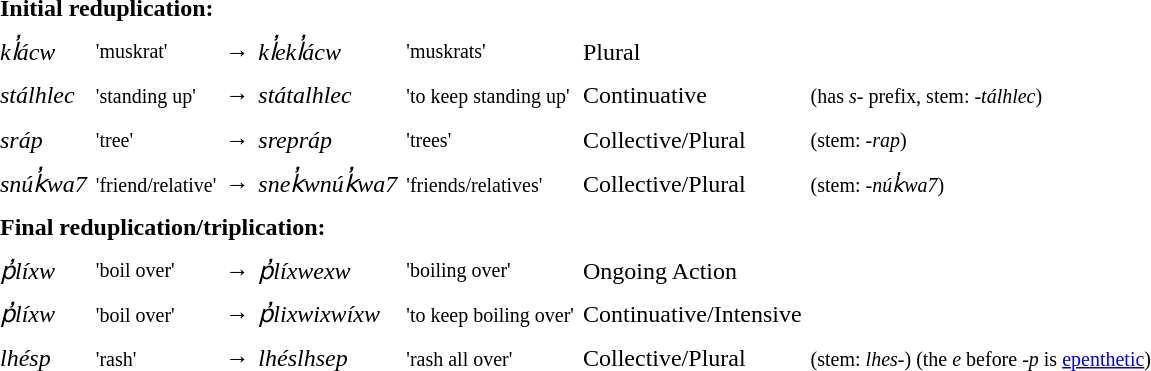<table style="line-height: 1.4em;" cellpadding="2">
<tr>
<td> </td>
<td> </td>
<th style="text-align: left;" colspan="5">Initial reduplication:</th>
</tr>
<tr>
<td> </td>
<td> </td>
<td><em>kl̓ácw</em></td>
<td><small>'muskrat'</small></td>
<td>→</td>
<td><em>kl̓ekl̓ácw</em></td>
<td><small>'muskrats'</small></td>
<td>Plural</td>
</tr>
<tr>
<td> </td>
<td> </td>
<td><em>stálhlec</em></td>
<td><small>'standing up'</small></td>
<td>→</td>
<td><em>státalhlec</em></td>
<td><small>'to keep standing up'</small></td>
<td>Continuative</td>
<td><small>(has <em>s-</em> prefix, stem: <em>-tálhlec</em>)</small></td>
</tr>
<tr>
<td> </td>
<td> </td>
<td><em>sráp</em></td>
<td><small>'tree'</small></td>
<td>→</td>
<td><em>srepráp</em></td>
<td><small>'trees'</small></td>
<td>Collective/Plural</td>
<td><small>(stem: <em>-rap</em>)</small></td>
</tr>
<tr>
<td> </td>
<td> </td>
<td><em>snúk̓wa7</em></td>
<td><small>'friend/relative'</small></td>
<td>→</td>
<td><em>snek̓wnúk̓wa7</em></td>
<td><small>'friends/relatives'</small></td>
<td>Collective/Plural</td>
<td><small>(stem: <em>-núk̓wa7</em>)</small></td>
</tr>
<tr>
<td> </td>
<td> </td>
<th style="text-align: left;" colspan="5">Final reduplication/triplication:</th>
</tr>
<tr>
<td> </td>
<td> </td>
<td><em>p̓líxw</em></td>
<td><small>'boil over'</small></td>
<td>→</td>
<td><em>p̓líxwexw</em></td>
<td><small>'boiling over'</small></td>
<td>Ongoing Action</td>
</tr>
<tr>
<td> </td>
<td> </td>
<td><em>p̓líxw</em></td>
<td><small>'boil over'</small></td>
<td>→</td>
<td><em>p̓lixwixwíxw</em></td>
<td><small>'to keep boiling over'</small></td>
<td>Continuative/Intensive</td>
</tr>
<tr style="vertical-align:top;">
<td> </td>
<td> </td>
<td><em>lhésp</em></td>
<td><small>'rash'</small></td>
<td>→</td>
<td><em>lhéslhsep</em></td>
<td><small>'rash all over'</small></td>
<td>Collective/Plural</td>
<td><small>(stem: <em>lhes-</em>) (the <em>e</em> before <em>-p</em> is <a href='#'>epenthetic</a>)</small></td>
</tr>
</table>
